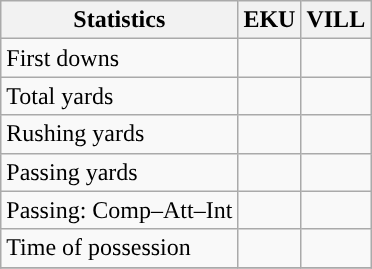<table class="wikitable" style="float: left;">
<tr>
<th>Statistics</th>
<th>EKU</th>
<th>VILL</th>
</tr>
<tr>
<td>First downs</td>
<td></td>
<td></td>
</tr>
<tr>
<td>Total yards</td>
<td></td>
<td></td>
</tr>
<tr>
<td>Rushing yards</td>
<td></td>
<td></td>
</tr>
<tr>
<td>Passing yards</td>
<td></td>
<td></td>
</tr>
<tr>
<td>Passing: Comp–Att–Int</td>
<td></td>
<td></td>
</tr>
<tr>
<td>Time of possession</td>
<td></td>
<td></td>
</tr>
<tr>
</tr>
</table>
